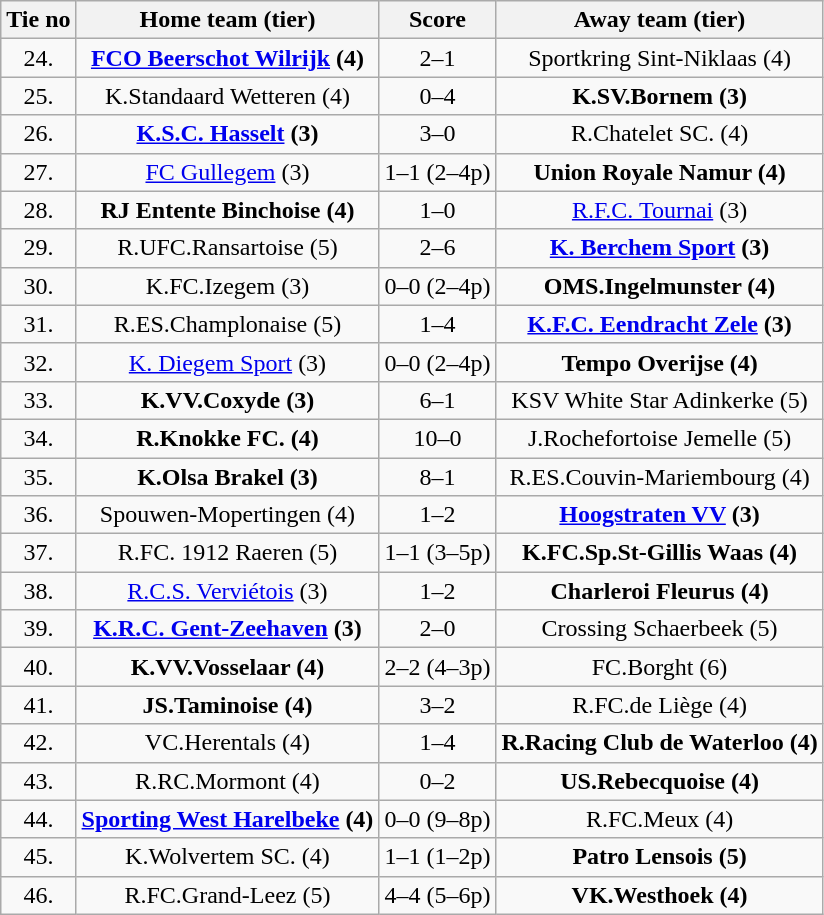<table class="wikitable" style="text-align: center">
<tr>
<th>Tie no</th>
<th>Home team (tier)</th>
<th>Score</th>
<th>Away team (tier)</th>
</tr>
<tr>
<td>24.</td>
<td><strong><a href='#'>FCO Beerschot Wilrijk</a> (4)</strong></td>
<td>2–1</td>
<td>Sportkring Sint-Niklaas (4)</td>
</tr>
<tr>
<td>25.</td>
<td>K.Standaard Wetteren (4)</td>
<td>0–4</td>
<td><strong>K.SV.Bornem (3)</strong></td>
</tr>
<tr>
<td>26.</td>
<td><strong><a href='#'>K.S.C. Hasselt</a> (3)</strong></td>
<td>3–0</td>
<td>R.Chatelet SC. (4)</td>
</tr>
<tr>
<td>27.</td>
<td><a href='#'>FC Gullegem</a> (3)</td>
<td>1–1 (2–4p)</td>
<td><strong>Union Royale Namur (4)</strong></td>
</tr>
<tr>
<td>28.</td>
<td><strong>RJ Entente Binchoise (4)</strong></td>
<td>1–0</td>
<td><a href='#'>R.F.C. Tournai</a> (3)</td>
</tr>
<tr>
<td>29.</td>
<td>R.UFC.Ransartoise (5)</td>
<td>2–6</td>
<td><strong><a href='#'>K. Berchem Sport</a> (3)</strong></td>
</tr>
<tr>
<td>30.</td>
<td>K.FC.Izegem (3)</td>
<td>0–0 (2–4p)</td>
<td><strong>OMS.Ingelmunster (4)</strong></td>
</tr>
<tr>
<td>31.</td>
<td>R.ES.Champlonaise (5)</td>
<td>1–4</td>
<td><strong><a href='#'>K.F.C. Eendracht Zele</a> (3)</strong></td>
</tr>
<tr>
<td>32.</td>
<td><a href='#'>K. Diegem Sport</a> (3)</td>
<td>0–0 (2–4p)</td>
<td><strong>Tempo Overijse (4)</strong></td>
</tr>
<tr>
<td>33.</td>
<td><strong>K.VV.Coxyde (3)</strong></td>
<td>6–1</td>
<td>KSV White Star Adinkerke (5)</td>
</tr>
<tr>
<td>34.</td>
<td><strong>R.Knokke FC. (4)</strong></td>
<td>10–0</td>
<td>J.Rochefortoise Jemelle (5)</td>
</tr>
<tr>
<td>35.</td>
<td><strong>K.Olsa Brakel (3)</strong></td>
<td>8–1</td>
<td>R.ES.Couvin-Mariembourg (4)</td>
</tr>
<tr>
<td>36.</td>
<td>Spouwen-Mopertingen (4)</td>
<td>1–2</td>
<td><strong><a href='#'>Hoogstraten VV</a> (3)</strong></td>
</tr>
<tr>
<td>37.</td>
<td>R.FC. 1912 Raeren (5)</td>
<td>1–1 (3–5p)</td>
<td><strong>K.FC.Sp.St-Gillis Waas (4)</strong></td>
</tr>
<tr>
<td>38.</td>
<td><a href='#'>R.C.S. Verviétois</a> (3)</td>
<td>1–2</td>
<td><strong>Charleroi Fleurus (4)</strong></td>
</tr>
<tr>
<td>39.</td>
<td><strong><a href='#'>K.R.C. Gent-Zeehaven</a> (3)</strong></td>
<td>2–0</td>
<td>Crossing Schaerbeek (5)</td>
</tr>
<tr>
<td>40.</td>
<td><strong>K.VV.Vosselaar (4)</strong></td>
<td>2–2 (4–3p)</td>
<td>FC.Borght (6)</td>
</tr>
<tr>
<td>41.</td>
<td><strong>JS.Taminoise (4)</strong></td>
<td>3–2</td>
<td>R.FC.de Liège (4)</td>
</tr>
<tr>
<td>42.</td>
<td>VC.Herentals (4)</td>
<td>1–4</td>
<td><strong>R.Racing Club de Waterloo (4)</strong></td>
</tr>
<tr>
<td>43.</td>
<td>R.RC.Mormont (4)</td>
<td>0–2</td>
<td><strong>US.Rebecquoise (4)</strong></td>
</tr>
<tr>
<td>44.</td>
<td><strong><a href='#'>Sporting West Harelbeke</a> (4)</strong></td>
<td>0–0 (9–8p)</td>
<td>R.FC.Meux (4)</td>
</tr>
<tr>
<td>45.</td>
<td>K.Wolvertem SC. (4)</td>
<td>1–1 (1–2p)</td>
<td><strong>Patro Lensois (5)</strong></td>
</tr>
<tr>
<td>46.</td>
<td>R.FC.Grand-Leez (5)</td>
<td>4–4 (5–6p)</td>
<td><strong>VK.Westhoek (4)</strong></td>
</tr>
</table>
